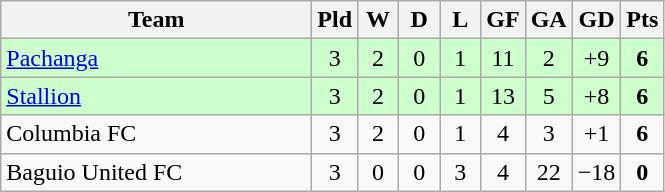<table class="wikitable" style="text-align: center;">
<tr>
<th width="200">Team</th>
<th width="20">Pld</th>
<th width="20">W</th>
<th width="20">D</th>
<th width="20">L</th>
<th width="20">GF</th>
<th width="20">GA</th>
<th width="20">GD</th>
<th width="20">Pts</th>
</tr>
<tr bgcolor=#ccffcc>
<td style="text-align:left;"><a href='#'>Pachanga</a></td>
<td>3</td>
<td>2</td>
<td>0</td>
<td>1</td>
<td>11</td>
<td>2</td>
<td>+9</td>
<td><strong>6</strong></td>
</tr>
<tr bgcolor=#ccffcc>
<td style="text-align:left;"><a href='#'>Stallion</a></td>
<td>3</td>
<td>2</td>
<td>0</td>
<td>1</td>
<td>13</td>
<td>5</td>
<td>+8</td>
<td><strong>6</strong></td>
</tr>
<tr>
<td style="text-align:left;">Columbia FC</td>
<td>3</td>
<td>2</td>
<td>0</td>
<td>1</td>
<td>4</td>
<td>3</td>
<td>+1</td>
<td><strong>6</strong></td>
</tr>
<tr>
<td style="text-align:left;">Baguio United FC</td>
<td>3</td>
<td>0</td>
<td>0</td>
<td>3</td>
<td>4</td>
<td>22</td>
<td>−18</td>
<td><strong>0</strong></td>
</tr>
</table>
